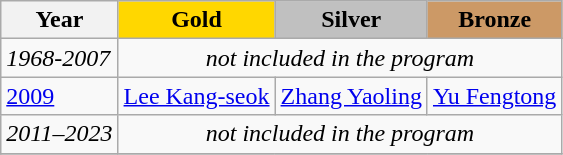<table class="wikitable">
<tr>
<th>Year</th>
<td align=center bgcolor=gold><strong>Gold</strong></td>
<td align=center bgcolor=silver><strong>Silver</strong></td>
<td align=center bgcolor=cc9966><strong>Bronze</strong></td>
</tr>
<tr>
<td><em>1968-2007</em></td>
<td colspan=3 align=center><em>not included in the program</em></td>
</tr>
<tr>
<td><a href='#'>2009</a></td>
<td> <a href='#'>Lee Kang-seok</a></td>
<td> <a href='#'>Zhang Yaoling</a></td>
<td> <a href='#'>Yu Fengtong</a></td>
</tr>
<tr>
<td><em>2011–2023</em></td>
<td colspan=3 align=center><em>not included in the program</em></td>
</tr>
<tr>
</tr>
</table>
